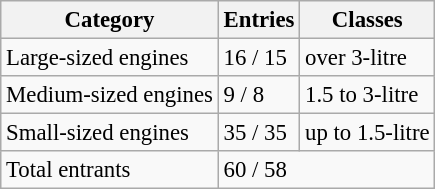<table class="wikitable" style="font-size: 95%;">
<tr>
<th>Category</th>
<th>Entries</th>
<th>Classes</th>
</tr>
<tr>
<td>Large-sized engines</td>
<td>16 / 15</td>
<td>over 3-litre</td>
</tr>
<tr>
<td>Medium-sized engines</td>
<td>9 / 8</td>
<td>1.5 to 3-litre</td>
</tr>
<tr>
<td>Small-sized engines</td>
<td>35 / 35</td>
<td>up to 1.5-litre</td>
</tr>
<tr>
<td>Total entrants</td>
<td colspan=2>60 / 58</td>
</tr>
</table>
